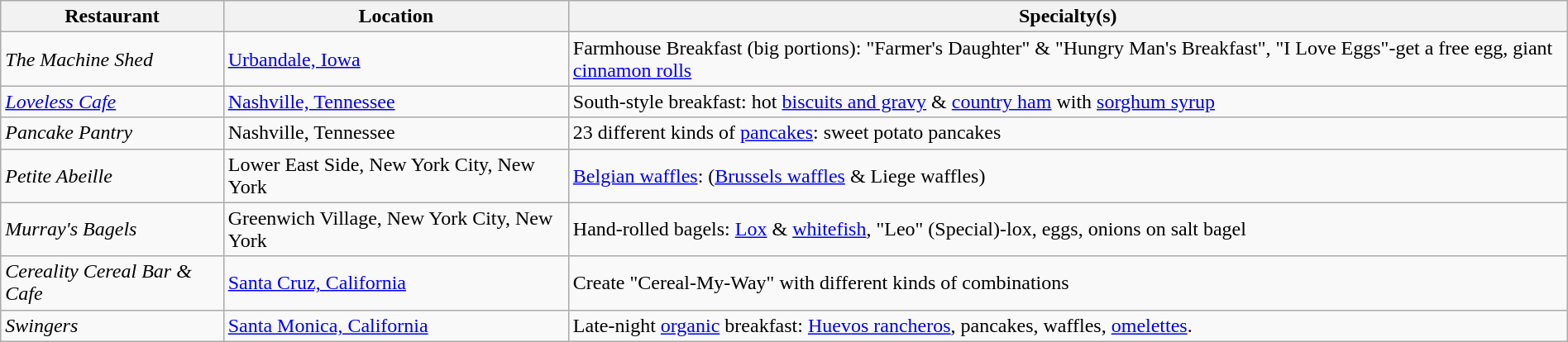<table class="wikitable" style="width:100%;">
<tr>
<th>Restaurant</th>
<th>Location</th>
<th>Specialty(s)</th>
</tr>
<tr>
<td><em>The Machine Shed</em></td>
<td><a href='#'>Urbandale, Iowa</a></td>
<td>Farmhouse Breakfast (big portions): "Farmer's Daughter" & "Hungry Man's Breakfast", "I Love Eggs"-get a free egg, giant <a href='#'>cinnamon rolls</a></td>
</tr>
<tr>
<td><em><a href='#'>Loveless Cafe</a></em></td>
<td><a href='#'>Nashville, Tennessee</a></td>
<td>South-style breakfast: hot <a href='#'>biscuits and gravy</a> & <a href='#'>country ham</a> with <a href='#'>sorghum syrup</a></td>
</tr>
<tr>
<td><em>Pancake Pantry</em></td>
<td>Nashville, Tennessee</td>
<td>23 different kinds of <a href='#'>pancakes</a>: sweet potato pancakes</td>
</tr>
<tr>
<td><em>Petite Abeille</em></td>
<td>Lower East Side, New York City, New York</td>
<td><a href='#'>Belgian waffles</a>: (<a href='#'>Brussels waffles</a> & Liege waffles)</td>
</tr>
<tr>
<td><em>Murray's Bagels</em></td>
<td>Greenwich Village, New York City, New York</td>
<td>Hand-rolled bagels: <a href='#'>Lox</a> & <a href='#'>whitefish</a>, "Leo" (Special)-lox, eggs, onions on salt bagel</td>
</tr>
<tr>
<td><em>Cereality Cereal Bar & Cafe</em></td>
<td><a href='#'>Santa Cruz, California</a></td>
<td>Create "Cereal-My-Way" with different kinds of combinations</td>
</tr>
<tr>
<td><em>Swingers</em></td>
<td><a href='#'>Santa Monica, California</a></td>
<td>Late-night <a href='#'>organic</a> breakfast: <a href='#'>Huevos rancheros</a>, pancakes, waffles, <a href='#'>omelettes</a>.</td>
</tr>
</table>
